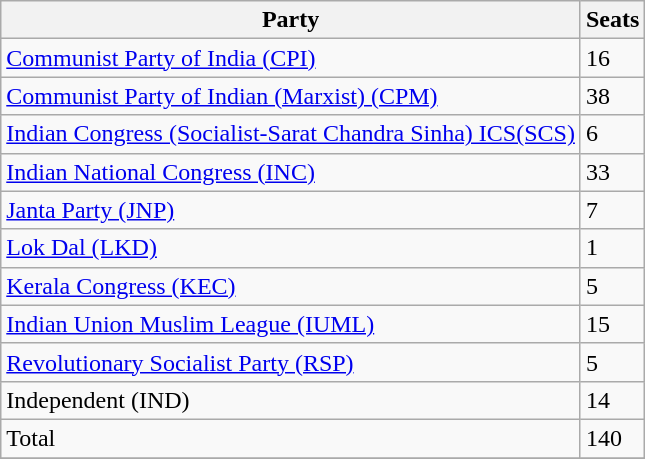<table class="wikitable sortable">
<tr>
<th>Party</th>
<th>Seats</th>
</tr>
<tr --->
<td><a href='#'>Communist Party of India (CPI)</a></td>
<td>16</td>
</tr>
<tr --->
<td><a href='#'>Communist Party of Indian (Marxist) (CPM)</a></td>
<td>38</td>
</tr>
<tr --->
<td><a href='#'>Indian Congress (Socialist-Sarat Chandra Sinha) ICS(SCS)</a></td>
<td>6</td>
</tr>
<tr --->
<td><a href='#'>Indian National Congress (INC)</a></td>
<td>33</td>
</tr>
<tr --->
<td><a href='#'>Janta Party (JNP)</a></td>
<td>7</td>
</tr>
<tr --->
<td><a href='#'>Lok Dal (LKD)</a></td>
<td>1</td>
</tr>
<tr --->
<td><a href='#'>Kerala Congress (KEC)</a></td>
<td>5</td>
</tr>
<tr --->
<td><a href='#'>Indian Union Muslim League (IUML)</a></td>
<td>15</td>
</tr>
<tr --->
<td><a href='#'>Revolutionary Socialist Party (RSP)</a></td>
<td>5</td>
</tr>
<tr --->
<td>Independent (IND)</td>
<td>14</td>
</tr>
<tr --->
<td>Total</td>
<td>140</td>
</tr>
<tr --->
</tr>
</table>
